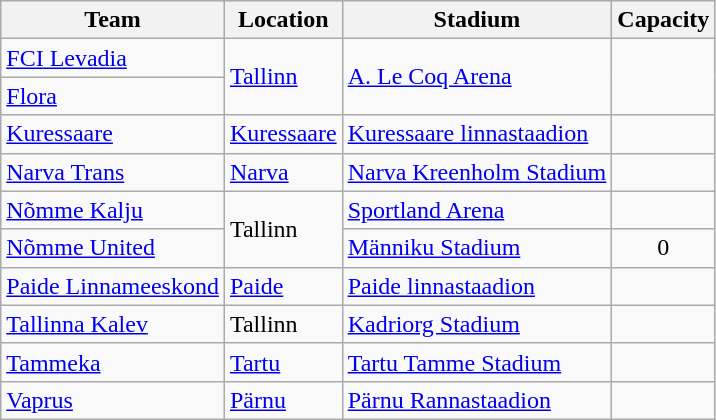<table class="wikitable sortable">
<tr>
<th>Team</th>
<th>Location</th>
<th>Stadium</th>
<th>Capacity</th>
</tr>
<tr>
<td><a href='#'>FCI Levadia</a></td>
<td rowspan=2><a href='#'>Tallinn</a></td>
<td rowspan=2><a href='#'>A. Le Coq Arena</a></td>
<td align=center rowspan=2></td>
</tr>
<tr>
<td><a href='#'>Flora</a></td>
</tr>
<tr>
<td><a href='#'>Kuressaare</a></td>
<td><a href='#'>Kuressaare</a></td>
<td><a href='#'>Kuressaare linnastaadion</a></td>
<td align=center></td>
</tr>
<tr>
<td><a href='#'>Narva Trans</a></td>
<td><a href='#'>Narva</a></td>
<td><a href='#'>Narva Kreenholm Stadium</a></td>
<td align=center></td>
</tr>
<tr>
<td><a href='#'>Nõmme Kalju</a></td>
<td rowspan=2>Tallinn</td>
<td><a href='#'>Sportland Arena</a></td>
<td align=center></td>
</tr>
<tr>
<td><a href='#'>Nõmme United</a></td>
<td><a href='#'>Männiku Stadium</a></td>
<td align=center>0</td>
</tr>
<tr>
<td><a href='#'>Paide Linnameeskond</a></td>
<td><a href='#'>Paide</a></td>
<td><a href='#'>Paide linnastaadion</a></td>
<td align=center></td>
</tr>
<tr>
<td><a href='#'>Tallinna Kalev</a></td>
<td>Tallinn</td>
<td><a href='#'>Kadriorg Stadium</a></td>
<td align=center></td>
</tr>
<tr>
<td><a href='#'>Tammeka</a></td>
<td><a href='#'>Tartu</a></td>
<td><a href='#'>Tartu Tamme Stadium</a></td>
<td align=center></td>
</tr>
<tr>
<td><a href='#'>Vaprus</a></td>
<td><a href='#'>Pärnu</a></td>
<td><a href='#'>Pärnu Rannastaadion</a></td>
<td align=center></td>
</tr>
</table>
